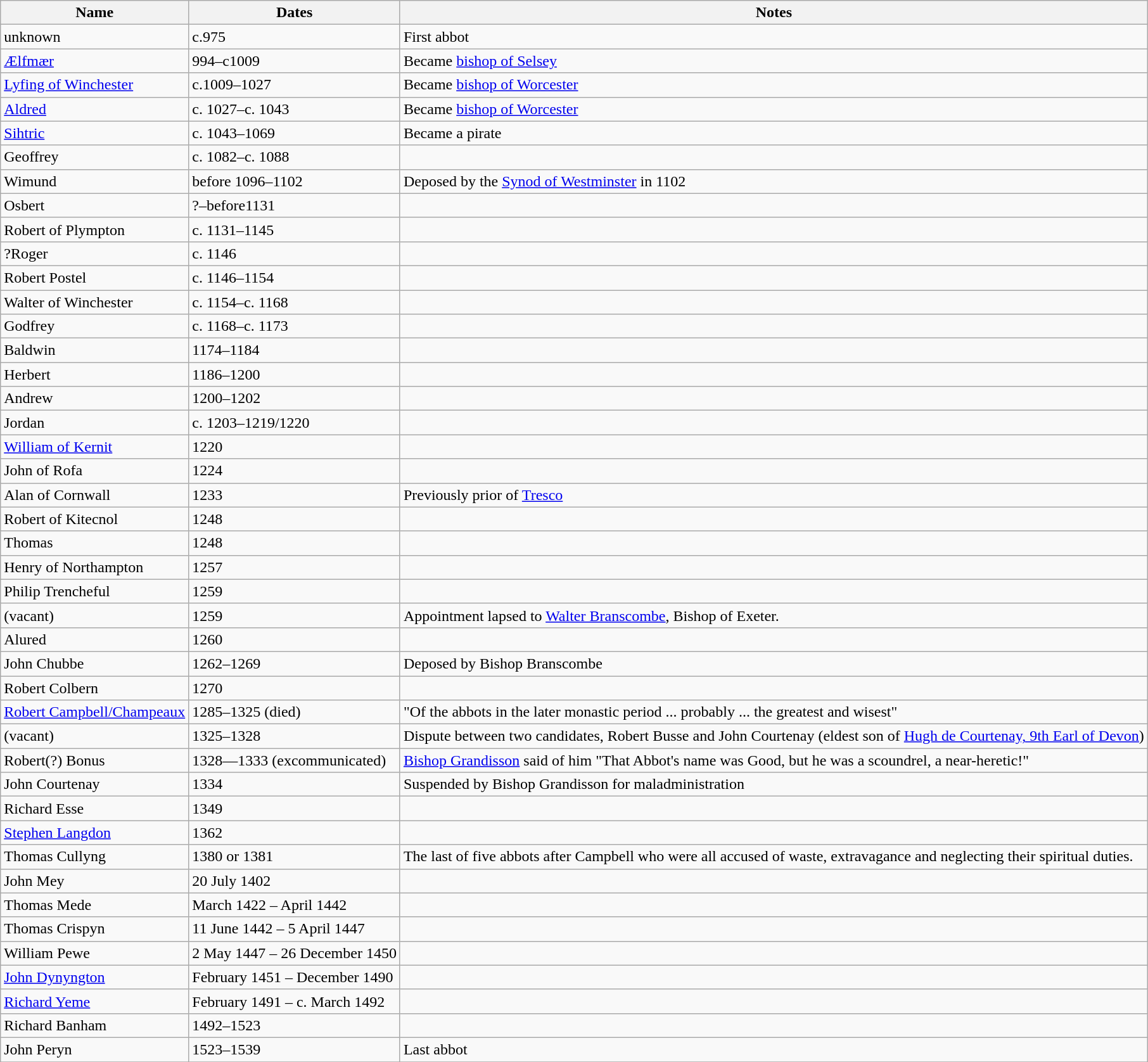<table class="wikitable">
<tr>
<th>Name</th>
<th>Dates</th>
<th>Notes</th>
</tr>
<tr>
<td>unknown</td>
<td>c.975</td>
<td>First abbot</td>
</tr>
<tr>
<td><a href='#'>Ælfmær</a></td>
<td>994–c1009</td>
<td>Became <a href='#'>bishop of Selsey</a></td>
</tr>
<tr>
<td><a href='#'>Lyfing of Winchester</a></td>
<td>c.1009–1027</td>
<td>Became <a href='#'>bishop of Worcester</a></td>
</tr>
<tr>
<td><a href='#'>Aldred</a></td>
<td>c. 1027–c. 1043</td>
<td>Became <a href='#'>bishop of Worcester</a></td>
</tr>
<tr>
<td><a href='#'>Sihtric</a></td>
<td>c. 1043–1069</td>
<td>Became a pirate</td>
</tr>
<tr>
<td>Geoffrey</td>
<td>c. 1082–c. 1088</td>
<td></td>
</tr>
<tr>
<td>Wimund</td>
<td>before 1096–1102</td>
<td>Deposed by the <a href='#'>Synod of Westminster</a> in 1102</td>
</tr>
<tr>
<td>Osbert</td>
<td>?–before1131</td>
<td></td>
</tr>
<tr>
<td>Robert of Plympton</td>
<td>c. 1131–1145</td>
<td></td>
</tr>
<tr>
<td>?Roger</td>
<td>c. 1146</td>
<td></td>
</tr>
<tr>
<td>Robert Postel</td>
<td>c. 1146–1154</td>
<td></td>
</tr>
<tr>
<td>Walter of Winchester</td>
<td>c. 1154–c. 1168</td>
<td></td>
</tr>
<tr>
<td>Godfrey</td>
<td>c. 1168–c. 1173</td>
<td></td>
</tr>
<tr>
<td>Baldwin</td>
<td>1174–1184</td>
<td></td>
</tr>
<tr>
<td>Herbert</td>
<td>1186–1200</td>
<td></td>
</tr>
<tr>
<td>Andrew</td>
<td>1200–1202</td>
<td></td>
</tr>
<tr>
<td>Jordan</td>
<td>c. 1203–1219/1220</td>
<td></td>
</tr>
<tr>
<td><a href='#'>William of Kernit</a></td>
<td>1220</td>
<td></td>
</tr>
<tr>
<td>John of Rofa</td>
<td>1224</td>
<td></td>
</tr>
<tr>
<td>Alan of Cornwall</td>
<td>1233</td>
<td>Previously prior of <a href='#'>Tresco</a></td>
</tr>
<tr>
<td>Robert of Kitecnol</td>
<td>1248</td>
<td></td>
</tr>
<tr>
<td>Thomas</td>
<td>1248</td>
<td></td>
</tr>
<tr>
<td>Henry of Northampton</td>
<td>1257</td>
<td></td>
</tr>
<tr>
<td>Philip Trencheful</td>
<td>1259</td>
<td></td>
</tr>
<tr>
<td>(vacant)</td>
<td>1259</td>
<td>Appointment lapsed to <a href='#'>Walter Branscombe</a>, Bishop of Exeter.</td>
</tr>
<tr>
<td>Alured</td>
<td>1260</td>
<td></td>
</tr>
<tr>
<td>John Chubbe</td>
<td>1262–1269</td>
<td>Deposed by Bishop Branscombe</td>
</tr>
<tr>
<td>Robert Colbern</td>
<td>1270</td>
<td></td>
</tr>
<tr>
<td><a href='#'>Robert Campbell/Champeaux</a></td>
<td>1285–1325 (died)</td>
<td>"Of the abbots in the later monastic period ... probably ... the greatest and wisest"</td>
</tr>
<tr>
<td>(vacant)</td>
<td>1325–1328</td>
<td>Dispute between two candidates, Robert Busse and John Courtenay (eldest son of <a href='#'>Hugh de Courtenay, 9th Earl of Devon</a>)</td>
</tr>
<tr>
<td>Robert(?) Bonus</td>
<td>1328—1333 (excommunicated)</td>
<td><a href='#'>Bishop Grandisson</a> said of him "That Abbot's name was Good, but he was a scoundrel, a near-heretic!"</td>
</tr>
<tr>
<td>John Courtenay</td>
<td>1334</td>
<td>Suspended by Bishop Grandisson for maladministration</td>
</tr>
<tr>
<td>Richard Esse</td>
<td>1349</td>
<td></td>
</tr>
<tr>
<td><a href='#'>Stephen Langdon</a></td>
<td>1362</td>
<td></td>
</tr>
<tr>
<td>Thomas Cullyng</td>
<td>1380 or 1381</td>
<td>The last of five abbots after Campbell who were all accused of waste, extravagance and neglecting their spiritual duties.</td>
</tr>
<tr>
<td>John Mey</td>
<td>20 July 1402</td>
<td></td>
</tr>
<tr>
<td>Thomas Mede</td>
<td>March 1422 – April 1442</td>
<td></td>
</tr>
<tr>
<td>Thomas Crispyn</td>
<td>11 June 1442 – 5 April 1447</td>
<td></td>
</tr>
<tr>
<td>William Pewe</td>
<td>2 May 1447 – 26 December 1450</td>
<td></td>
</tr>
<tr>
<td><a href='#'>John Dynyngton</a></td>
<td>February 1451 – December 1490</td>
<td></td>
</tr>
<tr>
<td><a href='#'>Richard Yeme</a></td>
<td>February 1491 – c. March 1492</td>
<td></td>
</tr>
<tr>
<td>Richard Banham</td>
<td>1492–1523</td>
<td></td>
</tr>
<tr>
<td>John Peryn</td>
<td>1523–1539</td>
<td>Last abbot</td>
</tr>
<tr>
</tr>
</table>
